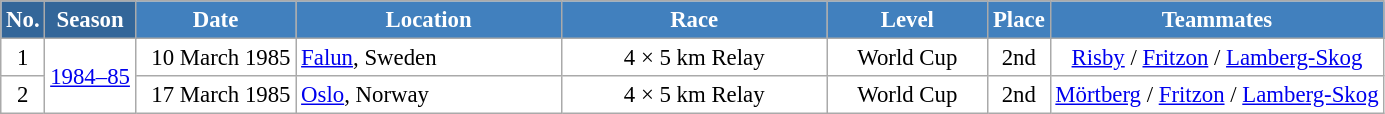<table class="wikitable sortable" style="font-size:95%; text-align:center; border:grey solid 1px; border-collapse:collapse; background:#ffffff;">
<tr style="background:#efefef;">
<th style="background-color:#369; color:white;">No.</th>
<th style="background-color:#369; color:white;">Season</th>
<th style="background-color:#4180be; color:white; width:100px;">Date</th>
<th style="background-color:#4180be; color:white; width:170px;">Location</th>
<th style="background-color:#4180be; color:white; width:170px;">Race</th>
<th style="background-color:#4180be; color:white; width:100px;">Level</th>
<th style="background-color:#4180be; color:white;">Place</th>
<th style="background-color:#4180be; color:white;">Teammates</th>
</tr>
<tr>
<td align=center>1</td>
<td rowspan=2 align=center><a href='#'>1984–85</a></td>
<td align=right>10 March 1985</td>
<td align=left> <a href='#'>Falun</a>, Sweden</td>
<td>4 × 5 km Relay</td>
<td>World Cup</td>
<td>2nd</td>
<td><a href='#'>Risby</a> / <a href='#'>Fritzon</a> / <a href='#'>Lamberg-Skog</a></td>
</tr>
<tr>
<td align=center>2</td>
<td align=right>17 March 1985</td>
<td align=left> <a href='#'>Oslo</a>, Norway</td>
<td>4 × 5 km Relay</td>
<td>World Cup</td>
<td>2nd</td>
<td><a href='#'>Mörtberg</a> / <a href='#'>Fritzon</a> / <a href='#'>Lamberg-Skog</a></td>
</tr>
</table>
